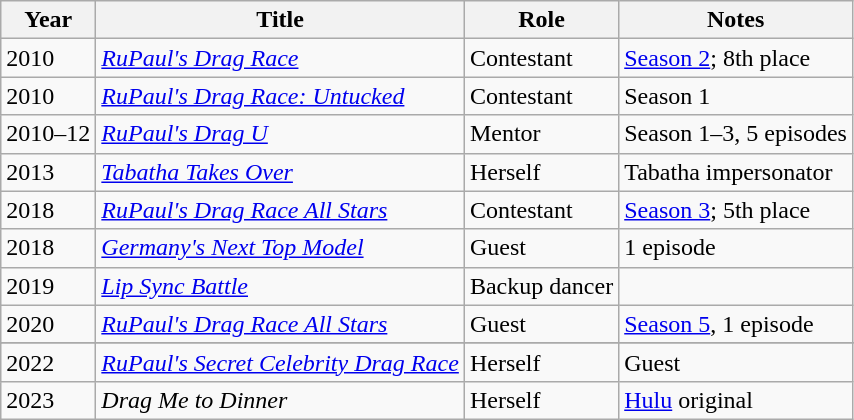<table class="wikitable plainrowheaders sortable">
<tr>
<th scope="col">Year</th>
<th scope="col">Title</th>
<th scope="col">Role</th>
<th scope="col">Notes</th>
</tr>
<tr>
<td>2010</td>
<td scope="row"><a href='#'><em>RuPaul's Drag Race</em></a></td>
<td>Contestant</td>
<td><a href='#'>Season 2</a>; 8th place</td>
</tr>
<tr>
<td>2010</td>
<td scope="row"><em><a href='#'>RuPaul's Drag Race: Untucked</a></em></td>
<td>Contestant</td>
<td>Season 1</td>
</tr>
<tr>
<td>2010–12</td>
<td scope="row"><em><a href='#'>RuPaul's Drag U</a></em></td>
<td>Mentor</td>
<td>Season 1–3, 5 episodes</td>
</tr>
<tr>
<td>2013</td>
<td scope="row"><em><a href='#'>Tabatha Takes Over</a></em></td>
<td>Herself</td>
<td>Tabatha impersonator</td>
</tr>
<tr>
<td>2018</td>
<td scope="row"><a href='#'><em>RuPaul's Drag Race All Stars</em></a></td>
<td>Contestant</td>
<td><a href='#'>Season 3</a>; 5th place</td>
</tr>
<tr>
<td>2018</td>
<td scope="row"><em><a href='#'>Germany's Next Top Model</a></em></td>
<td>Guest</td>
<td>1 episode</td>
</tr>
<tr>
<td>2019</td>
<td><em><a href='#'>Lip Sync Battle</a></em></td>
<td>Backup dancer</td>
<td></td>
</tr>
<tr>
<td>2020</td>
<td scope="row"><a href='#'><em>RuPaul's Drag Race All Stars</em></a></td>
<td>Guest</td>
<td><a href='#'>Season 5</a>, 1 episode</td>
</tr>
<tr>
</tr>
<tr>
<td>2022</td>
<td><em><a href='#'>RuPaul's Secret Celebrity Drag Race</a></em></td>
<td>Herself</td>
<td>Guest</td>
</tr>
<tr>
<td>2023</td>
<td><em>Drag Me to Dinner</em></td>
<td>Herself</td>
<td><a href='#'>Hulu</a> original</td>
</tr>
</table>
